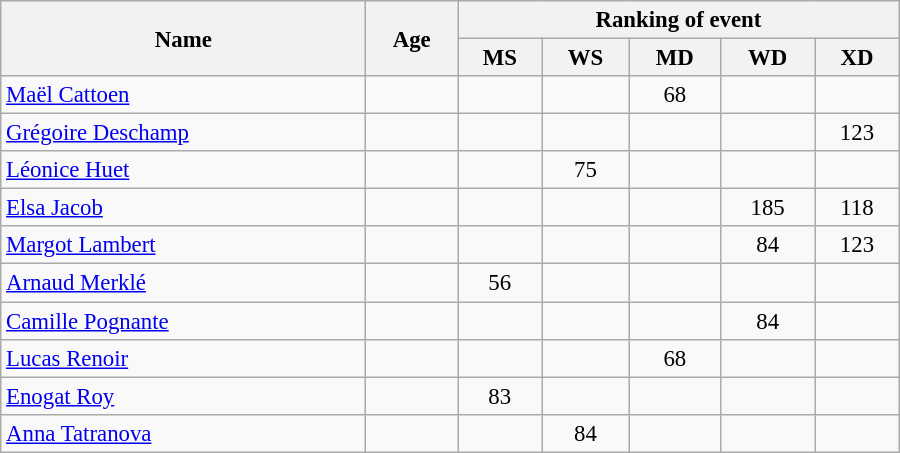<table class="wikitable" style="width:600px; font-size:95%; text-align:center">
<tr>
<th rowspan="2" align="left">Name</th>
<th rowspan="2" align="left">Age</th>
<th colspan="5" align="center">Ranking of event</th>
</tr>
<tr>
<th align="left">MS</th>
<th align="left">WS</th>
<th align="left">MD</th>
<th align="left">WD</th>
<th align="left">XD</th>
</tr>
<tr>
<td align="left"><a href='#'>Maël Cattoen</a></td>
<td align="left"></td>
<td></td>
<td></td>
<td>68</td>
<td></td>
<td></td>
</tr>
<tr>
<td align="left"><a href='#'>Grégoire Deschamp</a></td>
<td align="left"></td>
<td></td>
<td></td>
<td></td>
<td></td>
<td>123</td>
</tr>
<tr>
<td align="left"><a href='#'>Léonice Huet</a></td>
<td align="left"></td>
<td></td>
<td>75</td>
<td></td>
<td></td>
<td></td>
</tr>
<tr>
<td align="left"><a href='#'>Elsa Jacob</a></td>
<td align="left"></td>
<td></td>
<td></td>
<td></td>
<td>185</td>
<td>118</td>
</tr>
<tr>
<td align="left"><a href='#'>Margot Lambert</a></td>
<td align="left"></td>
<td></td>
<td></td>
<td></td>
<td>84</td>
<td>123</td>
</tr>
<tr>
<td align="left"><a href='#'>Arnaud Merklé</a></td>
<td align="left"></td>
<td>56</td>
<td></td>
<td></td>
<td></td>
<td></td>
</tr>
<tr>
<td align="left"><a href='#'>Camille Pognante</a></td>
<td align="left"></td>
<td></td>
<td></td>
<td></td>
<td>84</td>
<td></td>
</tr>
<tr>
<td align="left"><a href='#'>Lucas Renoir</a></td>
<td align="left"></td>
<td></td>
<td></td>
<td>68</td>
<td></td>
<td></td>
</tr>
<tr>
<td align="left"><a href='#'>Enogat Roy</a></td>
<td align="left"></td>
<td>83</td>
<td></td>
<td></td>
<td></td>
<td></td>
</tr>
<tr>
<td align="left"><a href='#'>Anna Tatranova</a></td>
<td align="left"></td>
<td></td>
<td>84</td>
<td></td>
<td></td>
<td></td>
</tr>
</table>
